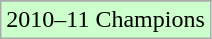<table class="wikitable">
<tr>
</tr>
<tr width=10px bgcolor="#ccffcc">
<td>2010–11 Champions</td>
</tr>
</table>
